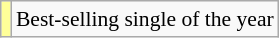<table class="wikitable plainrowheaders" style="font-size:90%;">
<tr>
<td bgcolor=#FFFF99 align=center></td>
<td>Best-selling single of the year</td>
</tr>
</table>
